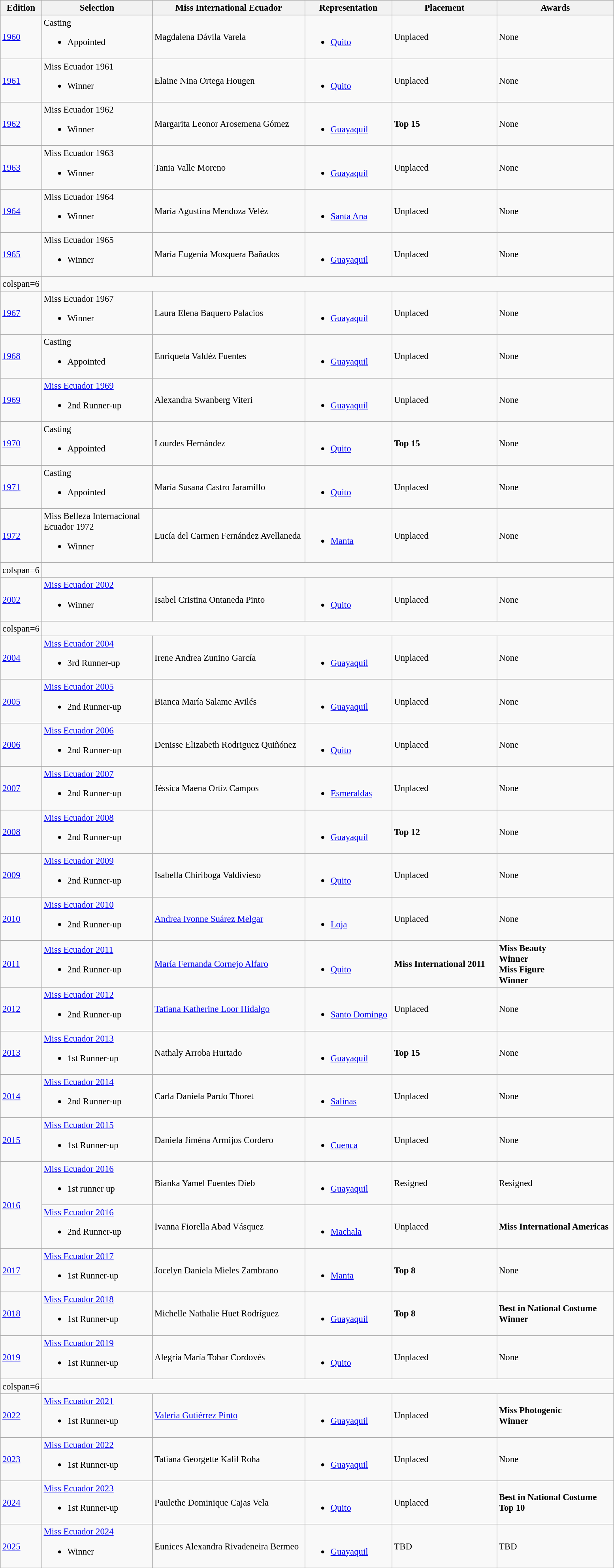<table class="wikitable sortable" style="font-size: 95%">
<tr>
<th width="2">Edition</th>
<th width="180">Selection</th>
<th width="250">Miss International Ecuador</th>
<th width="140">Representation</th>
<th width="170">Placement</th>
<th width="190">Awards</th>
</tr>
<tr>
<td><a href='#'>1960</a></td>
<td>Casting<br><ul><li>Appointed</li></ul></td>
<td>Magdalena Dávila Varela</td>
<td><br><ul><li><a href='#'>Quito</a></li></ul></td>
<td>Unplaced</td>
<td>None</td>
</tr>
<tr>
<td><a href='#'>1961</a></td>
<td>Miss Ecuador 1961<br><ul><li>Winner</li></ul></td>
<td>Elaine Nina Ortega Hougen</td>
<td><br><ul><li><a href='#'>Quito</a></li></ul></td>
<td>Unplaced</td>
<td>None</td>
</tr>
<tr>
<td><a href='#'>1962</a></td>
<td>Miss Ecuador 1962<br><ul><li>Winner</li></ul></td>
<td>Margarita Leonor Arosemena Gómez</td>
<td><br><ul><li><a href='#'>Guayaquil</a></li></ul></td>
<td><strong>Top 15</strong></td>
<td>None</td>
</tr>
<tr>
<td><a href='#'>1963</a></td>
<td>Miss Ecuador 1963<br><ul><li>Winner</li></ul></td>
<td>Tania Valle Moreno</td>
<td><br><ul><li><a href='#'>Guayaquil</a></li></ul></td>
<td>Unplaced</td>
<td>None</td>
</tr>
<tr>
<td><a href='#'>1964</a></td>
<td>Miss Ecuador 1964<br><ul><li>Winner</li></ul></td>
<td>María Agustina Mendoza Veléz</td>
<td><br><ul><li><a href='#'>Santa Ana</a></li></ul></td>
<td>Unplaced</td>
<td>None</td>
</tr>
<tr>
<td><a href='#'>1965</a></td>
<td>Miss Ecuador 1965<br><ul><li>Winner</li></ul></td>
<td>María Eugenia Mosquera Bañados</td>
<td><br><ul><li><a href='#'>Guayaquil</a></li></ul></td>
<td>Unplaced</td>
<td>None</td>
</tr>
<tr>
<td>colspan=6 </td>
</tr>
<tr>
<td><a href='#'>1967</a></td>
<td>Miss Ecuador 1967<br><ul><li>Winner</li></ul></td>
<td>Laura Elena Baquero Palacios</td>
<td><br><ul><li><a href='#'>Guayaquil</a></li></ul></td>
<td>Unplaced</td>
<td>None</td>
</tr>
<tr>
<td><a href='#'>1968</a></td>
<td>Casting<br><ul><li>Appointed</li></ul></td>
<td>Enriqueta Valdéz Fuentes</td>
<td><br><ul><li><a href='#'>Guayaquil</a></li></ul></td>
<td>Unplaced</td>
<td>None</td>
</tr>
<tr>
<td><a href='#'>1969</a></td>
<td><a href='#'>Miss Ecuador 1969</a><br><ul><li>2nd Runner-up</li></ul></td>
<td>Alexandra Swanberg Viteri</td>
<td><br><ul><li><a href='#'>Guayaquil</a></li></ul></td>
<td>Unplaced</td>
<td>None</td>
</tr>
<tr>
<td><a href='#'>1970</a></td>
<td>Casting<br><ul><li>Appointed</li></ul></td>
<td>Lourdes Hernández</td>
<td><br><ul><li><a href='#'>Quito</a></li></ul></td>
<td><strong>Top 15</strong></td>
<td>None</td>
</tr>
<tr>
<td><a href='#'>1971</a></td>
<td>Casting<br><ul><li>Appointed</li></ul></td>
<td>María Susana Castro Jaramillo</td>
<td><br><ul><li><a href='#'>Quito</a></li></ul></td>
<td>Unplaced</td>
<td>None</td>
</tr>
<tr>
<td><a href='#'>1972</a></td>
<td>Miss Belleza Internacional Ecuador 1972<br><ul><li>Winner</li></ul></td>
<td>Lucía del Carmen Fernández Avellaneda</td>
<td><br><ul><li><a href='#'>Manta</a></li></ul></td>
<td>Unplaced</td>
<td>None</td>
</tr>
<tr>
<td>colspan=6 </td>
</tr>
<tr>
<td><a href='#'>2002</a></td>
<td><a href='#'>Miss Ecuador 2002</a><br><ul><li>Winner</li></ul></td>
<td>Isabel Cristina Ontaneda Pinto</td>
<td><br><ul><li><a href='#'>Quito</a></li></ul></td>
<td>Unplaced</td>
<td>None</td>
</tr>
<tr>
<td>colspan=6 </td>
</tr>
<tr>
<td><a href='#'>2004</a></td>
<td><a href='#'>Miss Ecuador 2004</a><br><ul><li>3rd Runner-up</li></ul></td>
<td>Irene Andrea Zunino García</td>
<td><br><ul><li><a href='#'>Guayaquil</a></li></ul></td>
<td>Unplaced</td>
<td>None</td>
</tr>
<tr>
<td><a href='#'>2005</a></td>
<td><a href='#'>Miss Ecuador 2005</a><br><ul><li>2nd Runner-up</li></ul></td>
<td>Bianca María Salame Avilés</td>
<td><br><ul><li><a href='#'>Guayaquil</a></li></ul></td>
<td>Unplaced</td>
<td>None</td>
</tr>
<tr>
<td><a href='#'>2006</a></td>
<td><a href='#'>Miss Ecuador 2006</a><br><ul><li>2nd Runner-up</li></ul></td>
<td>Denisse Elizabeth Rodriguez Quiñónez</td>
<td><br><ul><li><a href='#'>Quito</a></li></ul></td>
<td>Unplaced</td>
<td>None</td>
</tr>
<tr>
<td><a href='#'>2007</a></td>
<td><a href='#'>Miss Ecuador 2007</a><br><ul><li>2nd Runner-up</li></ul></td>
<td>Jéssica Maena Ortíz Campos</td>
<td><br><ul><li><a href='#'>Esmeraldas</a></li></ul></td>
<td>Unplaced</td>
<td>None</td>
</tr>
<tr>
<td><a href='#'>2008</a></td>
<td><a href='#'>Miss Ecuador 2008</a><br><ul><li>2nd Runner-up</li></ul></td>
<td></td>
<td><br><ul><li><a href='#'>Guayaquil</a></li></ul></td>
<td><strong>Top 12</strong></td>
<td>None</td>
</tr>
<tr>
<td><a href='#'>2009</a></td>
<td><a href='#'>Miss Ecuador 2009</a><br><ul><li>2nd Runner-up</li></ul></td>
<td>Isabella Chiriboga Valdivieso</td>
<td><br><ul><li><a href='#'>Quito</a></li></ul></td>
<td>Unplaced</td>
<td>None</td>
</tr>
<tr>
<td><a href='#'>2010</a></td>
<td><a href='#'>Miss Ecuador 2010</a><br><ul><li>2nd Runner-up</li></ul></td>
<td><a href='#'>Andrea Ivonne Suárez Melgar</a></td>
<td><br><ul><li><a href='#'>Loja</a></li></ul></td>
<td>Unplaced</td>
<td>None</td>
</tr>
<tr>
<td><a href='#'>2011</a></td>
<td><a href='#'>Miss Ecuador 2011</a><br><ul><li>2nd Runner-up</li></ul></td>
<td><a href='#'>María Fernanda Cornejo Alfaro</a></td>
<td><br><ul><li><a href='#'>Quito</a></li></ul></td>
<td><strong>Miss International 2011</strong></td>
<td><strong>Miss Beauty<br>Winner<br>Miss Figure<br>Winner</strong></td>
</tr>
<tr>
<td><a href='#'>2012</a></td>
<td><a href='#'>Miss Ecuador 2012</a><br><ul><li>2nd Runner-up</li></ul></td>
<td><a href='#'>Tatiana Katherine Loor Hidalgo</a> </td>
<td><br><ul><li><a href='#'>Santo Domingo</a></li></ul></td>
<td>Unplaced</td>
<td>None</td>
</tr>
<tr>
<td><a href='#'>2013</a></td>
<td><a href='#'>Miss Ecuador 2013</a><br><ul><li>1st Runner-up</li></ul></td>
<td>Nathaly Arroba Hurtado</td>
<td><br><ul><li><a href='#'>Guayaquil</a></li></ul></td>
<td><strong>Top 15</strong></td>
<td>None</td>
</tr>
<tr>
<td><a href='#'>2014</a></td>
<td><a href='#'>Miss Ecuador 2014</a><br><ul><li>2nd Runner-up</li></ul></td>
<td>Carla Daniela Pardo Thoret</td>
<td><br><ul><li><a href='#'>Salinas</a></li></ul></td>
<td>Unplaced</td>
<td>None</td>
</tr>
<tr>
<td><a href='#'>2015</a></td>
<td><a href='#'>Miss Ecuador 2015</a><br><ul><li>1st Runner-up</li></ul></td>
<td>Daniela Jiména Armijos Cordero</td>
<td><br><ul><li><a href='#'>Cuenca</a></li></ul></td>
<td>Unplaced</td>
<td>None</td>
</tr>
<tr>
<td rowspan=2><a href='#'>2016</a></td>
<td><a href='#'>Miss Ecuador 2016</a><br><ul><li>1st runner up</li></ul></td>
<td>Bianka Yamel Fuentes Dieb</td>
<td><br><ul><li><a href='#'>Guayaquil</a></li></ul></td>
<td>Resigned</td>
<td>Resigned</td>
</tr>
<tr>
<td><a href='#'>Miss Ecuador 2016</a><br><ul><li>2nd Runner-up</li></ul></td>
<td>Ivanna Fiorella Abad Vásquez</td>
<td><br><ul><li><a href='#'>Machala</a></li></ul></td>
<td>Unplaced</td>
<td><strong>Miss International Americas</strong></td>
</tr>
<tr>
<td><a href='#'>2017</a></td>
<td><a href='#'>Miss Ecuador 2017</a><br><ul><li>1st Runner-up</li></ul></td>
<td>Jocelyn Daniela Mieles Zambrano</td>
<td><br><ul><li><a href='#'>Manta</a></li></ul></td>
<td><strong>Top 8</strong></td>
<td>None</td>
</tr>
<tr>
<td><a href='#'>2018</a></td>
<td><a href='#'>Miss Ecuador 2018</a><br><ul><li>1st Runner-up</li></ul></td>
<td>Michelle Nathalie Huet Rodríguez</td>
<td><br><ul><li><a href='#'>Guayaquil</a></li></ul></td>
<td><strong>Top 8</strong></td>
<td><strong>Best in National Costume<br>Winner</strong></td>
</tr>
<tr>
<td><a href='#'>2019</a></td>
<td><a href='#'>Miss Ecuador 2019</a><br><ul><li>1st Runner-up</li></ul></td>
<td>Alegría María Tobar Cordovés</td>
<td><br><ul><li><a href='#'>Quito</a></li></ul></td>
<td>Unplaced</td>
<td>None</td>
</tr>
<tr>
<td>colspan=6 </td>
</tr>
<tr>
<td><a href='#'>2022</a></td>
<td><a href='#'>Miss Ecuador 2021</a><br><ul><li>1st Runner-up</li></ul></td>
<td><a href='#'>Valeria Gutiérrez Pinto</a></td>
<td><strong></strong><br><ul><li><a href='#'>Guayaquil</a></li></ul></td>
<td>Unplaced</td>
<td><strong>Miss Photogenic<br>Winner</strong></td>
</tr>
<tr>
<td><a href='#'>2023</a></td>
<td><a href='#'>Miss Ecuador 2022</a><br><ul><li>1st Runner-up</li></ul></td>
<td>Tatiana Georgette Kalil Roha</td>
<td><strong></strong><br><ul><li><a href='#'>Guayaquil</a></li></ul></td>
<td>Unplaced</td>
<td>None</td>
</tr>
<tr>
<td><a href='#'>2024</a></td>
<td><a href='#'>Miss Ecuador 2023</a><br><ul><li>1st Runner-up</li></ul></td>
<td>Paulethe Dominique Cajas Vela</td>
<td><br><ul><li><a href='#'>Quito</a></li></ul></td>
<td>Unplaced</td>
<td><strong>Best in National Costume<br>Top 10</strong></td>
</tr>
<tr>
<td><a href='#'>2025</a></td>
<td><a href='#'>Miss Ecuador 2024</a><br><ul><li>Winner</li></ul></td>
<td>Eunices Alexandra Rivadeneira Bermeo</td>
<td><strong></strong><br><ul><li><a href='#'>Guayaquil</a></li></ul></td>
<td>TBD</td>
<td>TBD</td>
</tr>
</table>
